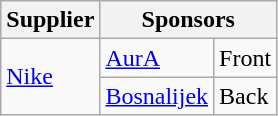<table class="wikitable">
<tr>
<th>Supplier</th>
<th colspan=2>Sponsors</th>
</tr>
<tr>
<td rowspan=2> <a href='#'>Nike</a></td>
<td> <a href='#'>AurA</a></td>
<td>Front</td>
</tr>
<tr>
<td> <a href='#'>Bosnalijek</a></td>
<td rowspan=1>Back</td>
</tr>
</table>
